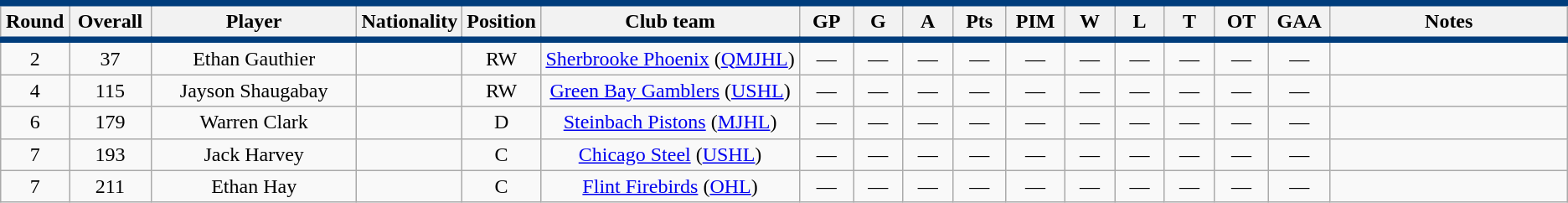<table class="wikitable sortable" style="text-align:center">
<tr style= "background:#FFFFFF; border-top:#003D7C 5px solid; border-bottom:#003D7C 5px solid;">
<th style="width:3em">Round</th>
<th style="width:4em">Overall</th>
<th style="width:15em">Player</th>
<th style="width:3em">Nationality</th>
<th style="width:3em">Position</th>
<th style="width:20em">Club team</th>
<th style="width:3em">GP</th>
<th style="width:3em">G</th>
<th style="width:3em">A</th>
<th style="width:3em">Pts</th>
<th style="width:3em">PIM</th>
<th style="width:3em">W</th>
<th style="width:3em">L</th>
<th style="width:3em">T</th>
<th style="width:3em">OT</th>
<th style="width:3em">GAA</th>
<th style="width:20em">Notes</th>
</tr>
<tr>
<td>2</td>
<td>37</td>
<td>Ethan Gauthier</td>
<td></td>
<td>RW</td>
<td><a href='#'>Sherbrooke Phoenix</a> (<a href='#'>QMJHL</a>)</td>
<td>—</td>
<td>—</td>
<td>—</td>
<td>—</td>
<td>—</td>
<td>—</td>
<td>—</td>
<td>—</td>
<td>—</td>
<td>—</td>
<td></td>
</tr>
<tr>
<td>4</td>
<td>115</td>
<td>Jayson Shaugabay</td>
<td></td>
<td>RW</td>
<td><a href='#'>Green Bay Gamblers</a> (<a href='#'>USHL</a>)</td>
<td>—</td>
<td>—</td>
<td>—</td>
<td>—</td>
<td>—</td>
<td>—</td>
<td>—</td>
<td>—</td>
<td>—</td>
<td>—</td>
<td></td>
</tr>
<tr>
<td>6</td>
<td>179</td>
<td>Warren Clark</td>
<td></td>
<td>D</td>
<td><a href='#'>Steinbach Pistons</a> (<a href='#'>MJHL</a>)</td>
<td>—</td>
<td>—</td>
<td>—</td>
<td>—</td>
<td>—</td>
<td>—</td>
<td>—</td>
<td>—</td>
<td>—</td>
<td>—</td>
<td></td>
</tr>
<tr>
<td>7</td>
<td>193</td>
<td>Jack Harvey</td>
<td></td>
<td>C</td>
<td><a href='#'>Chicago Steel</a> (<a href='#'>USHL</a>)</td>
<td>—</td>
<td>—</td>
<td>—</td>
<td>—</td>
<td>—</td>
<td>—</td>
<td>—</td>
<td>—</td>
<td>—</td>
<td>—</td>
<td></td>
</tr>
<tr>
<td>7</td>
<td>211</td>
<td>Ethan Hay</td>
<td></td>
<td>C</td>
<td><a href='#'>Flint Firebirds</a> (<a href='#'>OHL</a>)</td>
<td>—</td>
<td>—</td>
<td>—</td>
<td>—</td>
<td>—</td>
<td>—</td>
<td>—</td>
<td>—</td>
<td>—</td>
<td>—</td>
<td></td>
</tr>
</table>
